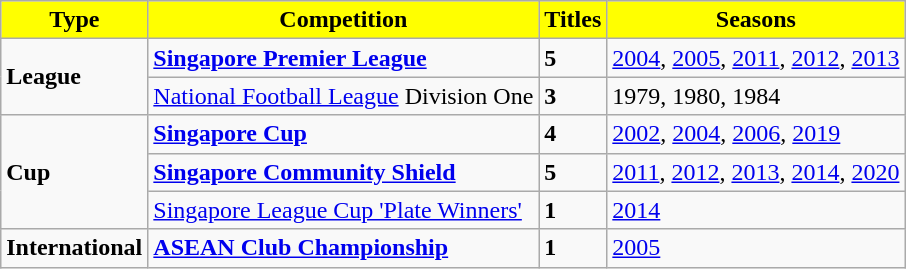<table class="wikitable">
<tr>
<th style="background:#FFFF00; color:black; text-align:center;">Type</th>
<th style="background:#FFFF00; color:black; text-align:center;"><strong>Competition</strong></th>
<th style="background:#FFFF00; color:black; text-align:center;"><strong>Titles</strong></th>
<th style="background:#FFFF00; color:black; text-align:center;"><strong>Seasons</strong></th>
</tr>
<tr>
<td rowspan="2"><strong>League</strong></td>
<td><strong><a href='#'>Singapore Premier League</a></strong></td>
<td><strong>5</strong></td>
<td><a href='#'>2004</a>, <a href='#'>2005</a>, <a href='#'>2011</a>, <a href='#'>2012</a>, <a href='#'>2013</a></td>
</tr>
<tr>
<td><a href='#'>National Football League</a> Division One</td>
<td><strong>3</strong></td>
<td>1979, 1980, 1984</td>
</tr>
<tr>
<td rowspan="3"><strong>Cup</strong></td>
<td><strong><a href='#'>Singapore Cup</a></strong></td>
<td><strong>4</strong></td>
<td><a href='#'>2002</a>, <a href='#'>2004</a>, <a href='#'>2006</a>, <a href='#'>2019</a></td>
</tr>
<tr>
<td><strong><a href='#'>Singapore Community Shield</a></strong></td>
<td><strong>5</strong></td>
<td><a href='#'>2011</a>, <a href='#'>2012</a>, <a href='#'>2013</a>, <a href='#'>2014</a>, <a href='#'>2020</a></td>
</tr>
<tr>
<td><a href='#'>Singapore League Cup 'Plate Winners'</a></td>
<td><strong>1</strong></td>
<td><a href='#'>2014</a></td>
</tr>
<tr>
<td><strong>International</strong></td>
<td><strong><a href='#'>ASEAN Club Championship</a></strong></td>
<td><strong>1</strong></td>
<td><a href='#'>2005</a></td>
</tr>
</table>
